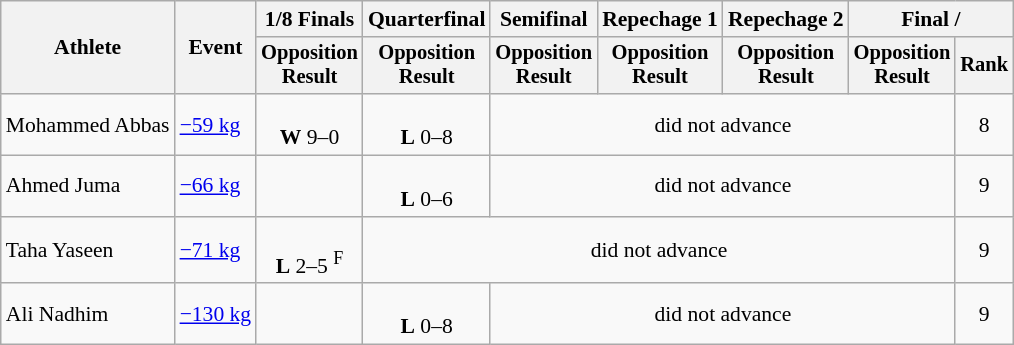<table class="wikitable" style="font-size:90%">
<tr>
<th rowspan=2>Athlete</th>
<th rowspan=2>Event</th>
<th>1/8 Finals</th>
<th>Quarterfinal</th>
<th>Semifinal</th>
<th>Repechage 1</th>
<th>Repechage 2</th>
<th colspan=2>Final / </th>
</tr>
<tr style="font-size: 95%">
<th>Opposition<br>Result</th>
<th>Opposition<br>Result</th>
<th>Opposition<br>Result</th>
<th>Opposition<br>Result</th>
<th>Opposition<br>Result</th>
<th>Opposition<br>Result</th>
<th>Rank</th>
</tr>
<tr align=center>
<td align=left>Mohammed Abbas</td>
<td align=left><a href='#'>−59 kg</a></td>
<td><br><strong>W</strong> 9–0</td>
<td><br><strong>L</strong> 0–8</td>
<td colspan=4>did not advance</td>
<td>8</td>
</tr>
<tr align=center>
<td align=left>Ahmed Juma</td>
<td align=left><a href='#'>−66 kg</a></td>
<td></td>
<td><br><strong>L</strong> 0–6</td>
<td colspan=4>did not advance</td>
<td>9</td>
</tr>
<tr align=center>
<td align=left>Taha Yaseen</td>
<td align=left><a href='#'>−71 kg</a></td>
<td><br><strong>L</strong> 2–5 <sup>F</sup></td>
<td colspan=5>did not advance</td>
<td>9</td>
</tr>
<tr align=center>
<td align=left>Ali Nadhim</td>
<td align=left><a href='#'>−130 kg</a></td>
<td></td>
<td><br><strong>L</strong> 0–8</td>
<td colspan=4>did not advance</td>
<td>9</td>
</tr>
</table>
